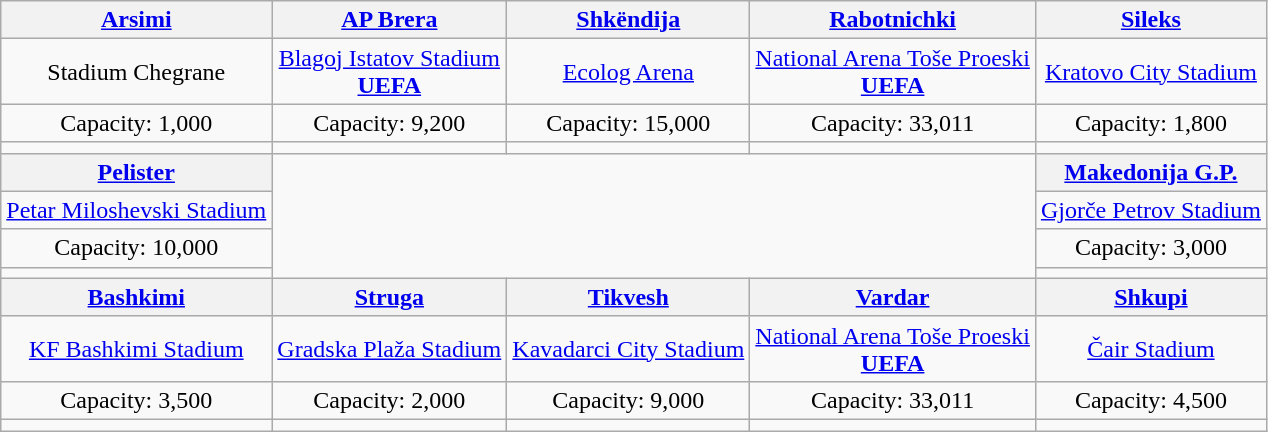<table class="wikitable" style="text-align:center">
<tr>
<th><a href='#'>Arsimi</a></th>
<th><a href='#'>AP Brera</a></th>
<th><a href='#'>Shkëndija</a></th>
<th><a href='#'>Rabotnichki</a></th>
<th><a href='#'>Sileks</a></th>
</tr>
<tr>
<td>Stadium Chegrane</td>
<td><a href='#'>Blagoj Istatov Stadium</a><br><strong><a href='#'>UEFA</a></strong> </td>
<td><a href='#'>Ecolog Arena</a></td>
<td><a href='#'>National Arena Toše Proeski</a> <br><strong><a href='#'>UEFA</a></strong> </td>
<td><a href='#'>Kratovo City Stadium</a></td>
</tr>
<tr>
<td>Capacity: 1,000</td>
<td>Capacity: 9,200</td>
<td>Capacity: 15,000</td>
<td>Capacity: 33,011</td>
<td>Capacity: 1,800</td>
</tr>
<tr>
<td></td>
<td></td>
<td></td>
<td></td>
<td></td>
</tr>
<tr>
<th><a href='#'>Pelister</a></th>
<td colspan="3" rowspan="4"><br>
</td>
<th><a href='#'>Makedonija G.P.</a></th>
</tr>
<tr>
<td><a href='#'>Petar Miloshevski Stadium</a></td>
<td><a href='#'>Gjorče Petrov Stadium</a></td>
</tr>
<tr>
<td>Capacity: 10,000</td>
<td>Capacity: 3,000</td>
</tr>
<tr>
<td></td>
<td></td>
</tr>
<tr>
<th><a href='#'>Bashkimi</a></th>
<th><a href='#'>Struga</a></th>
<th><a href='#'>Tikvesh</a></th>
<th><a href='#'>Vardar</a></th>
<th><a href='#'>Shkupi</a></th>
</tr>
<tr>
<td><a href='#'>KF Bashkimi Stadium</a></td>
<td><a href='#'>Gradska Plaža Stadium</a></td>
<td><a href='#'>Kavadarci City Stadium</a></td>
<td><a href='#'>National Arena Toše Proeski</a> <br><strong><a href='#'>UEFA</a></strong> </td>
<td><a href='#'>Čair Stadium</a></td>
</tr>
<tr>
<td>Capacity: 3,500</td>
<td>Capacity: 2,000</td>
<td>Capacity: 9,000</td>
<td>Capacity: 33,011</td>
<td>Capacity: 4,500</td>
</tr>
<tr>
<td></td>
<td></td>
<td></td>
<td></td>
<td></td>
</tr>
</table>
